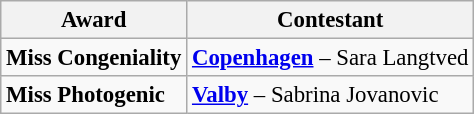<table class="wikitable unsortable" style="font-size:95%;">
<tr>
<th>Award</th>
<th>Contestant</th>
</tr>
<tr>
<td><strong>Miss Congeniality</strong></td>
<td><strong> <a href='#'>Copenhagen</a></strong> – Sara Langtved</td>
</tr>
<tr>
<td><strong>Miss Photogenic</strong></td>
<td><strong> <a href='#'>Valby</a></strong> – Sabrina Jovanovic</td>
</tr>
</table>
